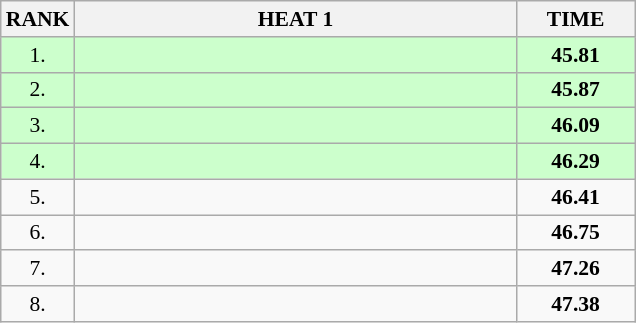<table class="wikitable" style="border-collapse: collapse; font-size: 90%;">
<tr>
<th>RANK</th>
<th style="width: 20em">HEAT 1</th>
<th style="width: 5em">TIME</th>
</tr>
<tr style="background:#ccffcc;">
<td align="center">1.</td>
<td></td>
<td align="center"><strong>45.81</strong></td>
</tr>
<tr style="background:#ccffcc;">
<td align="center">2.</td>
<td></td>
<td align="center"><strong>45.87</strong></td>
</tr>
<tr style="background:#ccffcc;">
<td align="center">3.</td>
<td></td>
<td align="center"><strong>46.09</strong></td>
</tr>
<tr style="background:#ccffcc;">
<td align="center">4.</td>
<td></td>
<td align="center"><strong>46.29</strong></td>
</tr>
<tr>
<td align="center">5.</td>
<td></td>
<td align="center"><strong>46.41</strong></td>
</tr>
<tr>
<td align="center">6.</td>
<td></td>
<td align="center"><strong>46.75</strong></td>
</tr>
<tr>
<td align="center">7.</td>
<td></td>
<td align="center"><strong>47.26</strong></td>
</tr>
<tr>
<td align="center">8.</td>
<td></td>
<td align="center"><strong>47.38</strong></td>
</tr>
</table>
